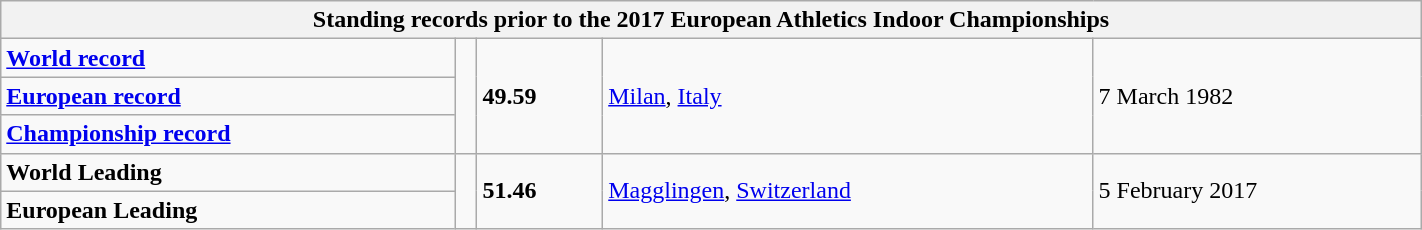<table class="wikitable" width=75%>
<tr>
<th colspan="5">Standing records prior to the 2017 European Athletics Indoor Championships</th>
</tr>
<tr>
<td><strong><a href='#'>World record</a></strong></td>
<td rowspan=3></td>
<td rowspan=3><strong>49.59</strong></td>
<td rowspan=3><a href='#'>Milan</a>, <a href='#'>Italy</a></td>
<td rowspan=3>7 March 1982</td>
</tr>
<tr>
<td><strong><a href='#'>European record</a></strong></td>
</tr>
<tr>
<td><strong><a href='#'>Championship record</a></strong></td>
</tr>
<tr>
<td><strong>World Leading</strong></td>
<td rowspan=2></td>
<td rowspan=2><strong>51.46</strong></td>
<td rowspan=2><a href='#'>Magglingen</a>, <a href='#'>Switzerland</a></td>
<td rowspan=2>5 February 2017</td>
</tr>
<tr>
<td><strong>European Leading</strong></td>
</tr>
</table>
